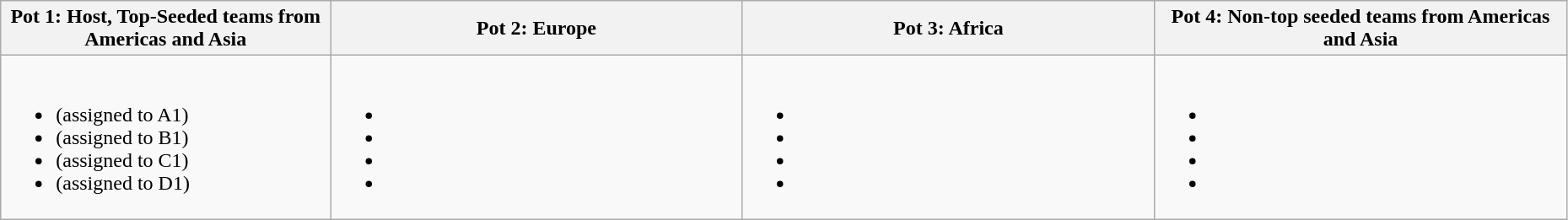<table class="wikitable" width=98%>
<tr>
<th width=20%>Pot 1: Host, Top-Seeded teams from Americas and Asia</th>
<th width=25%>Pot 2: Europe</th>
<th width=25%>Pot 3: Africa</th>
<th width=25%>Pot 4: Non-top seeded teams from Americas and Asia</th>
</tr>
<tr>
<td valign="top"><br><ul><li> (assigned to A1)</li><li> (assigned to B1)</li><li> (assigned to C1)</li><li> (assigned to D1)</li></ul></td>
<td valign="top"><br><ul><li></li><li></li><li></li><li></li></ul></td>
<td valign="top"><br><ul><li></li><li></li><li></li><li></li></ul></td>
<td valign="top"><br><ul><li></li><li></li><li></li><li></li></ul></td>
</tr>
</table>
